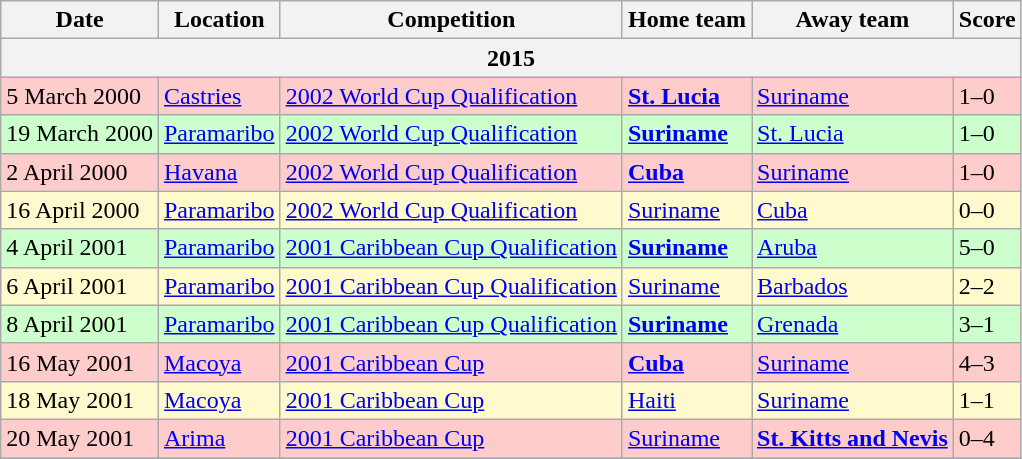<table class="wikitable collapsible collapsed">
<tr>
<th>Date</th>
<th>Location</th>
<th>Competition</th>
<th>Home team</th>
<th>Away team</th>
<th>Score</th>
</tr>
<tr>
<th colspan=6>2015</th>
</tr>
<tr style="background-color:#FFCCCC">
<td>5 March 2000</td>
<td><a href='#'>Castries</a></td>
<td><a href='#'>2002 World Cup Qualification</a></td>
<td><strong><a href='#'>St. Lucia</a></strong></td>
<td><a href='#'>Suriname</a></td>
<td>1–0</td>
</tr>
<tr style="background-color:#CCFFCC">
<td>19 March 2000</td>
<td><a href='#'>Paramaribo</a></td>
<td><a href='#'>2002 World Cup Qualification</a></td>
<td><strong><a href='#'>Suriname</a></strong></td>
<td><a href='#'>St. Lucia</a></td>
<td>1–0</td>
</tr>
<tr style="background-color:#FFCCCC">
<td>2 April 2000</td>
<td><a href='#'>Havana</a></td>
<td><a href='#'>2002 World Cup Qualification</a></td>
<td><strong><a href='#'>Cuba</a></strong></td>
<td><a href='#'>Suriname</a></td>
<td>1–0</td>
</tr>
<tr style="background-color:#FFFACD">
<td>16 April 2000</td>
<td><a href='#'>Paramaribo</a></td>
<td><a href='#'>2002 World Cup Qualification</a></td>
<td><a href='#'>Suriname</a></td>
<td><a href='#'>Cuba</a></td>
<td>0–0</td>
</tr>
<tr style="background-color:#CCFFCC">
<td>4 April 2001</td>
<td><a href='#'>Paramaribo</a></td>
<td><a href='#'>2001 Caribbean Cup Qualification</a></td>
<td><strong><a href='#'>Suriname</a></strong></td>
<td><a href='#'>Aruba</a></td>
<td>5–0</td>
</tr>
<tr style="background-color:#FFFACD">
<td>6 April 2001</td>
<td><a href='#'>Paramaribo</a></td>
<td><a href='#'>2001 Caribbean Cup Qualification</a></td>
<td><a href='#'>Suriname</a></td>
<td><a href='#'>Barbados</a></td>
<td>2–2</td>
</tr>
<tr style="background-color:#CCFFCC">
<td>8 April 2001</td>
<td><a href='#'>Paramaribo</a></td>
<td><a href='#'>2001 Caribbean Cup Qualification</a></td>
<td><strong><a href='#'>Suriname</a></strong></td>
<td><a href='#'>Grenada</a></td>
<td>3–1</td>
</tr>
<tr style="background-color:#FFCCCC">
<td>16 May 2001</td>
<td><a href='#'>Macoya</a></td>
<td><a href='#'>2001 Caribbean Cup</a></td>
<td><strong><a href='#'>Cuba</a></strong></td>
<td><a href='#'>Suriname</a></td>
<td>4–3</td>
</tr>
<tr style="background-color:#FFFACD">
<td>18 May 2001</td>
<td><a href='#'>Macoya</a></td>
<td><a href='#'>2001 Caribbean Cup</a></td>
<td><a href='#'>Haiti</a></td>
<td><a href='#'>Suriname</a></td>
<td>1–1</td>
</tr>
<tr style="background-color:#FFCCCC">
<td>20 May 2001</td>
<td><a href='#'>Arima</a></td>
<td><a href='#'>2001 Caribbean Cup</a></td>
<td><a href='#'>Suriname</a></td>
<td><strong><a href='#'>St. Kitts and Nevis</a></strong></td>
<td>0–4</td>
</tr>
<tr>
</tr>
</table>
